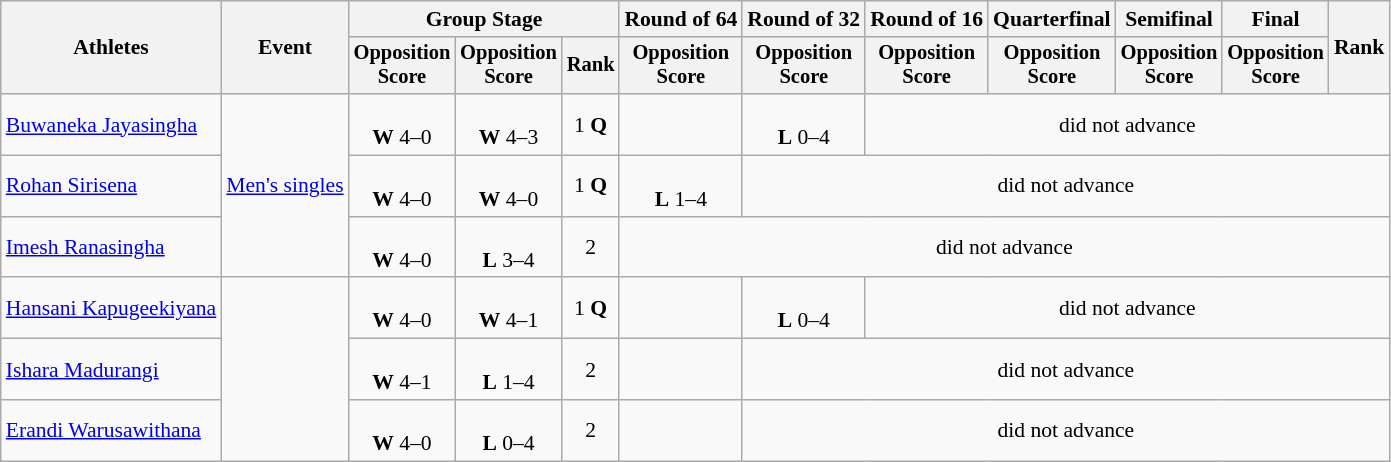<table class="wikitable" style="font-size:90%">
<tr>
<th rowspan=2>Athletes</th>
<th rowspan=2>Event</th>
<th colspan=3>Group Stage</th>
<th>Round of 64</th>
<th>Round of 32</th>
<th>Round of 16</th>
<th>Quarterfinal</th>
<th>Semifinal</th>
<th>Final</th>
<th rowspan=2>Rank</th>
</tr>
<tr style="font-size:95%">
<th>Opposition<br>Score</th>
<th>Opposition<br>Score</th>
<th>Rank</th>
<th>Opposition<br>Score</th>
<th>Opposition<br>Score</th>
<th>Opposition<br>Score</th>
<th>Opposition<br>Score</th>
<th>Opposition<br>Score</th>
<th>Opposition<br>Score</th>
</tr>
<tr align=center>
<td align=left><a href='#'>Buwaneka Jayasingha</a></td>
<td align=left rowspan=3><a href='#'>Men's singles</a></td>
<td><br><strong>W</strong> 4–0</td>
<td><br><strong>W</strong> 4–3</td>
<td>1 <strong>Q</strong></td>
<td></td>
<td><br><strong>L</strong> 0–4</td>
<td colspan=5>did not advance</td>
</tr>
<tr align=center>
<td align=left><a href='#'>Rohan Sirisena</a></td>
<td><br><strong>W</strong> 4–0</td>
<td><br><strong>W</strong> 4–0</td>
<td>1 <strong>Q</strong></td>
<td><br><strong>L</strong> 1–4</td>
<td colspan=6>did not advance</td>
</tr>
<tr align=center>
<td align=left><a href='#'>Imesh Ranasingha</a></td>
<td><br><strong>W</strong> 4–0</td>
<td><br><strong>L</strong> 3–4</td>
<td>2</td>
<td colspan=7>did not advance</td>
</tr>
<tr align=center>
<td align=left><a href='#'>Hansani Kapugeekiyana</a></td>
<td align=left rowspan=3></td>
<td><br><strong>W</strong> 4–0</td>
<td><br><strong>W</strong> 4–1</td>
<td>1 <strong>Q</strong></td>
<td></td>
<td><br><strong>L</strong> 0–4</td>
<td colspan=5>did not advance</td>
</tr>
<tr align=center>
<td align=left><a href='#'>Ishara Madurangi</a></td>
<td><br><strong>W</strong> 4–1</td>
<td><br><strong>L</strong> 1–4</td>
<td>2</td>
<td></td>
<td colspan=6>did not advance</td>
</tr>
<tr align=center>
<td align=left><a href='#'>Erandi Warusawithana</a></td>
<td><br><strong>W</strong> 4–0</td>
<td><br><strong>L</strong> 0–4</td>
<td>2</td>
<td></td>
<td colspan=6>did not advance</td>
</tr>
</table>
